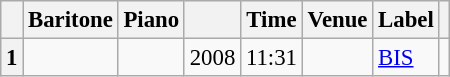<table class="wikitable" style="margin-right: 0; font-size: 95%">
<tr>
<th scope="col"></th>
<th scope="col">Baritone</th>
<th scope="col">Piano</th>
<th scope="col"></th>
<th scope="col">Time</th>
<th scope="col">Venue</th>
<th scope="col">Label</th>
<th scope="col" class="unsortable"></th>
</tr>
<tr>
<th scope="row">1</th>
<td></td>
<td></td>
<td>2008</td>
<td>11:31</td>
<td></td>
<td><a href='#'>BIS</a></td>
<td></td>
</tr>
</table>
